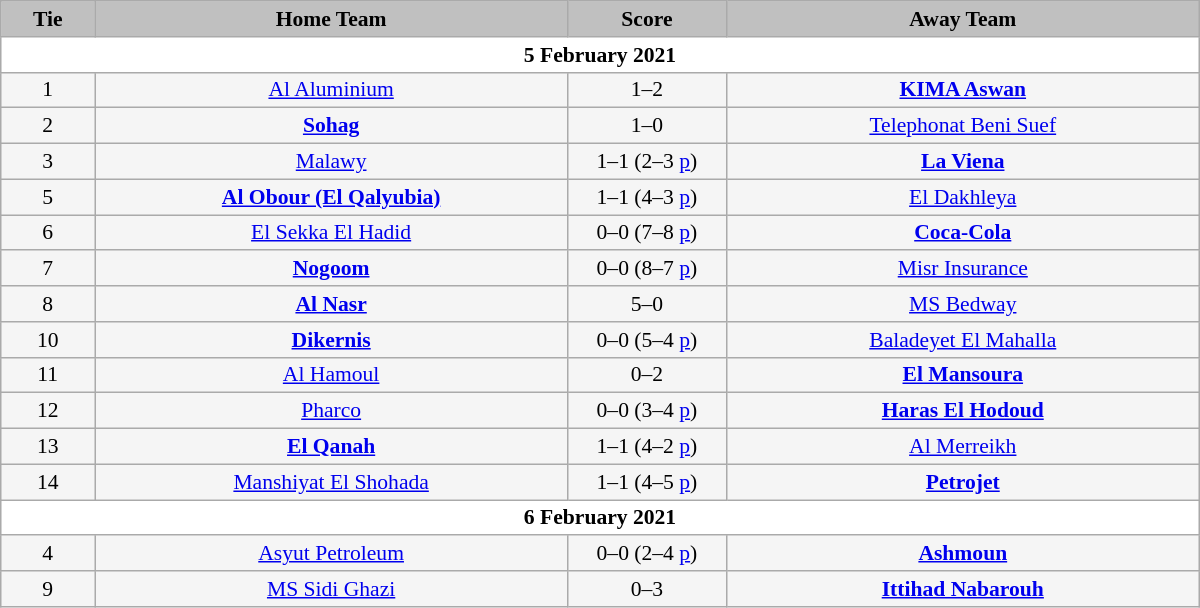<table class="wikitable" style="width: 800px; height:50px; background:WhiteSmoke; text-align:center; font-size:90%">
<tr>
<td scope="col" style="width:  7.25%; background:silver;"><strong>Tie</strong></td>
<td scope="col" style="width: 36.50%; background:silver;"><strong>Home Team</strong></td>
<td scope="col" style="width: 12.25%; background:silver;"><strong>Score</strong></td>
<td scope="col" style="width: 36.50%; background:silver;"><strong>Away Team</strong></td>
</tr>
<tr>
<td colspan=4 style= background:White><strong>5 February 2021</strong></td>
</tr>
<tr>
<td>1</td>
<td><a href='#'>Al Aluminium</a></td>
<td>1–2</td>
<td><strong><a href='#'>KIMA Aswan</a></strong></td>
</tr>
<tr>
<td>2</td>
<td><strong><a href='#'>Sohag</a></strong></td>
<td>1–0</td>
<td><a href='#'>Telephonat Beni Suef</a></td>
</tr>
<tr>
<td>3</td>
<td><a href='#'>Malawy</a></td>
<td>1–1 (2–3 <a href='#'>p</a>)</td>
<td><strong><a href='#'>La Viena</a></strong></td>
</tr>
<tr>
<td>5</td>
<td><strong><a href='#'>Al Obour (El Qalyubia)</a></strong></td>
<td>1–1 (4–3 <a href='#'>p</a>)</td>
<td><a href='#'>El Dakhleya</a></td>
</tr>
<tr>
<td>6</td>
<td><a href='#'>El Sekka El Hadid</a></td>
<td>0–0 (7–8 <a href='#'>p</a>)</td>
<td><strong><a href='#'>Coca-Cola</a></strong></td>
</tr>
<tr>
<td>7</td>
<td><strong><a href='#'>Nogoom</a></strong></td>
<td>0–0 (8–7 <a href='#'>p</a>)</td>
<td><a href='#'>Misr Insurance</a></td>
</tr>
<tr>
<td>8</td>
<td><strong><a href='#'>Al Nasr</a></strong></td>
<td>5–0</td>
<td><a href='#'>MS Bedway</a></td>
</tr>
<tr>
<td>10</td>
<td><strong><a href='#'>Dikernis</a></strong></td>
<td>0–0 (5–4 <a href='#'>p</a>)</td>
<td><a href='#'>Baladeyet El Mahalla</a></td>
</tr>
<tr>
<td>11</td>
<td><a href='#'>Al Hamoul</a></td>
<td>0–2</td>
<td><strong><a href='#'>El Mansoura</a></strong></td>
</tr>
<tr>
<td>12</td>
<td><a href='#'>Pharco</a></td>
<td>0–0 (3–4 <a href='#'>p</a>)</td>
<td><strong><a href='#'>Haras El Hodoud</a></strong></td>
</tr>
<tr>
<td>13</td>
<td><strong><a href='#'>El Qanah</a></strong></td>
<td>1–1 (4–2 <a href='#'>p</a>)</td>
<td><a href='#'>Al Merreikh</a></td>
</tr>
<tr>
<td>14</td>
<td><a href='#'>Manshiyat El Shohada</a></td>
<td>1–1 (4–5 <a href='#'>p</a>)</td>
<td><strong><a href='#'>Petrojet</a></strong></td>
</tr>
<tr>
<td colspan=4 style= background:White><strong>6 February 2021</strong></td>
</tr>
<tr>
<td>4</td>
<td><a href='#'>Asyut Petroleum</a></td>
<td>0–0 (2–4 <a href='#'>p</a>)</td>
<td><strong><a href='#'>Ashmoun</a></strong></td>
</tr>
<tr>
<td>9</td>
<td><a href='#'>MS Sidi Ghazi</a></td>
<td>0–3</td>
<td><strong><a href='#'>Ittihad Nabarouh</a></strong></td>
</tr>
</table>
